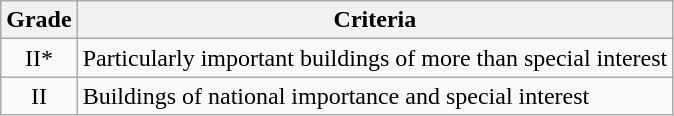<table class="wikitable">
<tr>
<th>Grade</th>
<th>Criteria</th>
</tr>
<tr>
<td align="center" >II*</td>
<td>Particularly important buildings of more than special interest</td>
</tr>
<tr>
<td align="center" >II</td>
<td>Buildings of national importance and special interest</td>
</tr>
</table>
